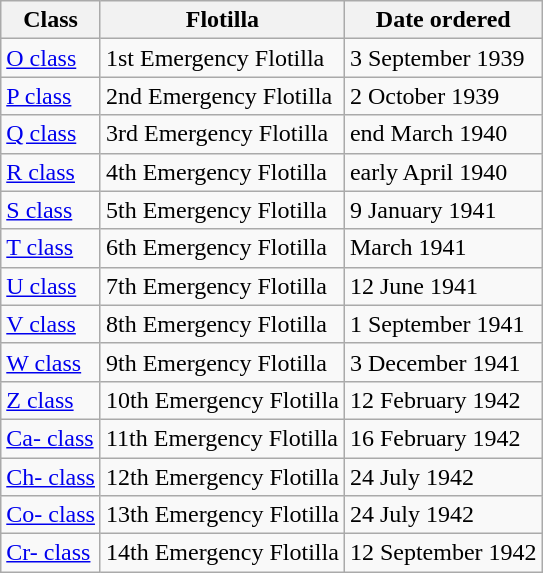<table class="sortable wikitable">
<tr>
<th>Class</th>
<th>Flotilla</th>
<th>Date ordered</th>
</tr>
<tr>
<td><a href='#'>O class</a></td>
<td>1st Emergency Flotilla</td>
<td>3 September 1939</td>
</tr>
<tr>
<td><a href='#'>P class</a></td>
<td>2nd Emergency Flotilla</td>
<td>2 October 1939</td>
</tr>
<tr>
<td><a href='#'>Q class</a></td>
<td>3rd Emergency Flotilla</td>
<td>end March 1940</td>
</tr>
<tr>
<td><a href='#'>R class</a></td>
<td>4th Emergency Flotilla</td>
<td>early April 1940</td>
</tr>
<tr>
<td><a href='#'>S class</a></td>
<td>5th Emergency Flotilla</td>
<td>9 January 1941</td>
</tr>
<tr>
<td><a href='#'>T class</a></td>
<td>6th Emergency Flotilla</td>
<td>March 1941</td>
</tr>
<tr>
<td><a href='#'>U class</a></td>
<td>7th Emergency Flotilla</td>
<td>12 June 1941</td>
</tr>
<tr>
<td><a href='#'>V class</a></td>
<td>8th Emergency Flotilla</td>
<td>1 September 1941</td>
</tr>
<tr>
<td><a href='#'>W class</a></td>
<td>9th Emergency Flotilla</td>
<td>3 December 1941</td>
</tr>
<tr>
<td><a href='#'>Z class</a></td>
<td>10th Emergency Flotilla</td>
<td>12 February 1942</td>
</tr>
<tr>
<td><a href='#'>Ca- class</a></td>
<td>11th Emergency Flotilla</td>
<td>16 February 1942</td>
</tr>
<tr>
<td><a href='#'>Ch- class</a></td>
<td>12th Emergency Flotilla</td>
<td>24 July 1942</td>
</tr>
<tr>
<td><a href='#'>Co- class</a></td>
<td>13th Emergency Flotilla</td>
<td>24 July 1942</td>
</tr>
<tr>
<td><a href='#'>Cr- class</a></td>
<td>14th Emergency Flotilla</td>
<td>12 September 1942</td>
</tr>
</table>
